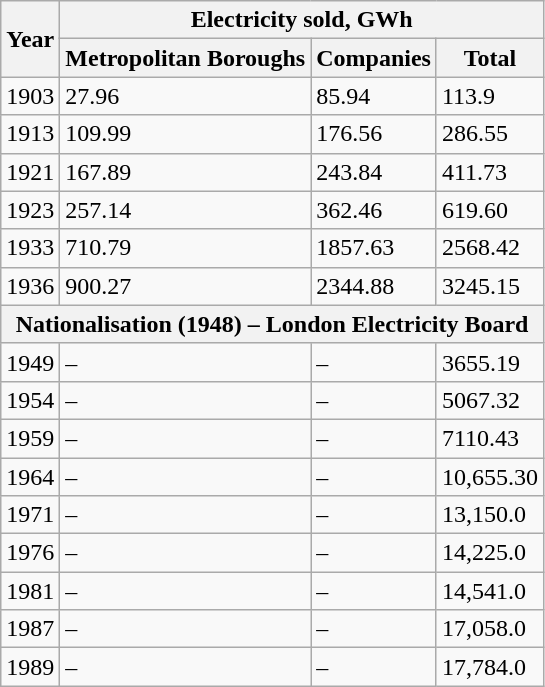<table class="wikitable">
<tr>
<th rowspan="2">Year</th>
<th colspan="3">Electricity  sold, GWh</th>
</tr>
<tr>
<th>Metropolitan  Boroughs</th>
<th>Companies</th>
<th>Total</th>
</tr>
<tr>
<td>1903</td>
<td>27.96</td>
<td>85.94</td>
<td>113.9</td>
</tr>
<tr>
<td>1913</td>
<td>109.99</td>
<td>176.56</td>
<td>286.55</td>
</tr>
<tr>
<td>1921</td>
<td>167.89</td>
<td>243.84</td>
<td>411.73</td>
</tr>
<tr>
<td>1923</td>
<td>257.14</td>
<td>362.46</td>
<td>619.60</td>
</tr>
<tr>
<td>1933</td>
<td>710.79</td>
<td>1857.63</td>
<td>2568.42</td>
</tr>
<tr>
<td>1936</td>
<td>900.27</td>
<td>2344.88</td>
<td>3245.15</td>
</tr>
<tr>
<th colspan="4">Nationalisation (1948) – London Electricity Board</th>
</tr>
<tr>
<td>1949</td>
<td>–</td>
<td>–</td>
<td>3655.19</td>
</tr>
<tr>
<td>1954</td>
<td>–</td>
<td>–</td>
<td>5067.32</td>
</tr>
<tr>
<td>1959</td>
<td>–</td>
<td>–</td>
<td>7110.43</td>
</tr>
<tr>
<td>1964</td>
<td>–</td>
<td>–</td>
<td>10,655.30</td>
</tr>
<tr>
<td>1971</td>
<td>–</td>
<td>–</td>
<td>13,150.0</td>
</tr>
<tr>
<td>1976</td>
<td>–</td>
<td>–</td>
<td>14,225.0</td>
</tr>
<tr>
<td>1981</td>
<td>–</td>
<td>–</td>
<td>14,541.0</td>
</tr>
<tr>
<td>1987</td>
<td>–</td>
<td>–</td>
<td>17,058.0</td>
</tr>
<tr>
<td>1989</td>
<td>–</td>
<td>–</td>
<td>17,784.0</td>
</tr>
</table>
